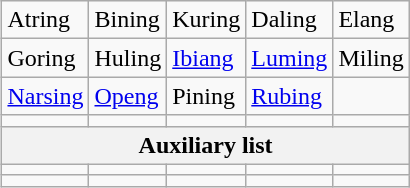<table class="wikitable" align=right>
<tr>
<td>Atring</td>
<td>Bining</td>
<td>Kuring</td>
<td>Daling</td>
<td>Elang</td>
</tr>
<tr>
<td>Goring</td>
<td>Huling</td>
<td><a href='#'>Ibiang</a></td>
<td><a href='#'>Luming</a></td>
<td>Miling</td>
</tr>
<tr>
<td><a href='#'>Narsing</a></td>
<td><a href='#'>Openg</a></td>
<td>Pining</td>
<td><a href='#'>Rubing</a></td>
<td></td>
</tr>
<tr>
<td></td>
<td></td>
<td></td>
<td></td>
<td></td>
</tr>
<tr>
<th colspan=5>Auxiliary list</th>
</tr>
<tr>
<td></td>
<td></td>
<td></td>
<td></td>
<td></td>
</tr>
<tr>
<td></td>
<td></td>
<td></td>
<td></td>
<td></td>
</tr>
</table>
